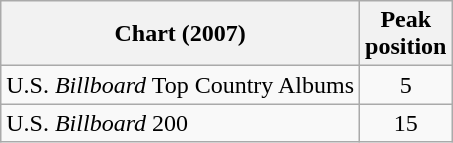<table class="wikitable">
<tr>
<th>Chart (2007)</th>
<th>Peak<br>position</th>
</tr>
<tr>
<td>U.S. <em>Billboard</em> Top Country Albums</td>
<td style="text-align:center;">5</td>
</tr>
<tr>
<td>U.S. <em>Billboard</em> 200</td>
<td style="text-align:center;">15</td>
</tr>
</table>
